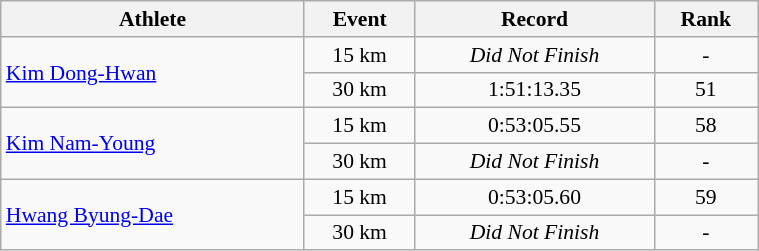<table class=wikitable style="font-size:90%; text-align:center; width:40%">
<tr>
<th>Athlete</th>
<th>Event</th>
<th>Record</th>
<th>Rank</th>
</tr>
<tr>
<td rowspan=2 align=left><a href='#'>Kim Dong-Hwan</a></td>
<td>15 km</td>
<td><em>Did Not Finish</em></td>
<td>-</td>
</tr>
<tr>
<td>30 km</td>
<td>1:51:13.35</td>
<td>51</td>
</tr>
<tr>
<td rowspan=2 align=left><a href='#'>Kim Nam-Young</a></td>
<td>15 km</td>
<td>0:53:05.55</td>
<td>58</td>
</tr>
<tr>
<td>30 km</td>
<td><em>Did Not Finish</em></td>
<td>-</td>
</tr>
<tr>
<td rowspan=2 align=left><a href='#'>Hwang Byung-Dae</a></td>
<td>15 km</td>
<td>0:53:05.60</td>
<td>59</td>
</tr>
<tr>
<td>30 km</td>
<td><em>Did Not Finish</em></td>
<td>-</td>
</tr>
</table>
